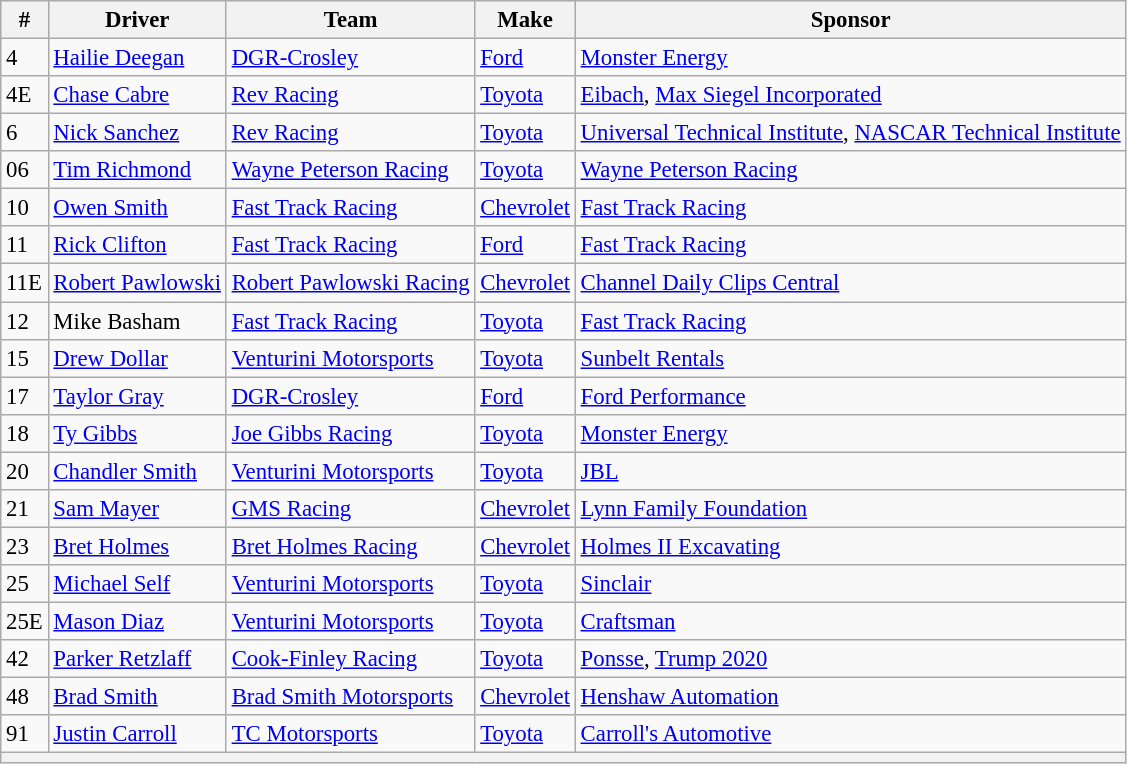<table class="wikitable" style="font-size:95%">
<tr>
<th>#</th>
<th>Driver</th>
<th>Team</th>
<th>Make</th>
<th>Sponsor</th>
</tr>
<tr>
<td>4</td>
<td><a href='#'>Hailie Deegan</a></td>
<td><a href='#'>DGR-Crosley</a></td>
<td><a href='#'>Ford</a></td>
<td><a href='#'>Monster Energy</a></td>
</tr>
<tr>
<td>4E</td>
<td><a href='#'>Chase Cabre</a></td>
<td><a href='#'>Rev Racing</a></td>
<td><a href='#'>Toyota</a></td>
<td><a href='#'>Eibach</a>, <a href='#'>Max Siegel Incorporated</a></td>
</tr>
<tr>
<td>6</td>
<td><a href='#'>Nick Sanchez</a></td>
<td><a href='#'>Rev Racing</a></td>
<td><a href='#'>Toyota</a></td>
<td><a href='#'>Universal Technical Institute</a>, <a href='#'>NASCAR Technical Institute</a></td>
</tr>
<tr>
<td>06</td>
<td><a href='#'>Tim Richmond</a></td>
<td><a href='#'>Wayne Peterson Racing</a></td>
<td><a href='#'>Toyota</a></td>
<td><a href='#'>Wayne Peterson Racing</a></td>
</tr>
<tr>
<td>10</td>
<td><a href='#'>Owen Smith</a></td>
<td><a href='#'>Fast Track Racing</a></td>
<td><a href='#'>Chevrolet</a></td>
<td><a href='#'>Fast Track Racing</a></td>
</tr>
<tr>
<td>11</td>
<td><a href='#'>Rick Clifton</a></td>
<td><a href='#'>Fast Track Racing</a></td>
<td><a href='#'>Ford</a></td>
<td><a href='#'>Fast Track Racing</a></td>
</tr>
<tr>
<td>11E</td>
<td><a href='#'>Robert Pawlowski</a></td>
<td><a href='#'>Robert Pawlowski Racing</a></td>
<td><a href='#'>Chevrolet</a></td>
<td><a href='#'>Channel Daily Clips Central</a></td>
</tr>
<tr>
<td>12</td>
<td>Mike Basham</td>
<td><a href='#'>Fast Track Racing</a></td>
<td><a href='#'>Toyota</a></td>
<td><a href='#'>Fast Track Racing</a></td>
</tr>
<tr>
<td>15</td>
<td><a href='#'>Drew Dollar</a></td>
<td><a href='#'>Venturini Motorsports</a></td>
<td><a href='#'>Toyota</a></td>
<td><a href='#'>Sunbelt Rentals</a></td>
</tr>
<tr>
<td>17</td>
<td><a href='#'>Taylor Gray</a></td>
<td><a href='#'>DGR-Crosley</a></td>
<td><a href='#'>Ford</a></td>
<td><a href='#'>Ford Performance</a></td>
</tr>
<tr>
<td>18</td>
<td><a href='#'>Ty Gibbs</a></td>
<td><a href='#'>Joe Gibbs Racing</a></td>
<td><a href='#'>Toyota</a></td>
<td><a href='#'>Monster Energy</a></td>
</tr>
<tr>
<td>20</td>
<td><a href='#'>Chandler Smith</a></td>
<td><a href='#'>Venturini Motorsports</a></td>
<td><a href='#'>Toyota</a></td>
<td><a href='#'>JBL</a></td>
</tr>
<tr>
<td>21</td>
<td><a href='#'>Sam Mayer</a></td>
<td><a href='#'>GMS Racing</a></td>
<td><a href='#'>Chevrolet</a></td>
<td><a href='#'>Lynn Family Foundation</a></td>
</tr>
<tr>
<td>23</td>
<td><a href='#'>Bret Holmes</a></td>
<td><a href='#'>Bret Holmes Racing</a></td>
<td><a href='#'>Chevrolet</a></td>
<td><a href='#'>Holmes II Excavating</a></td>
</tr>
<tr>
<td>25</td>
<td><a href='#'>Michael Self</a></td>
<td><a href='#'>Venturini Motorsports</a></td>
<td><a href='#'>Toyota</a></td>
<td><a href='#'>Sinclair</a></td>
</tr>
<tr>
<td>25E</td>
<td><a href='#'>Mason Diaz</a></td>
<td><a href='#'>Venturini Motorsports</a></td>
<td><a href='#'>Toyota</a></td>
<td><a href='#'>Craftsman</a></td>
</tr>
<tr>
<td>42</td>
<td><a href='#'>Parker Retzlaff</a></td>
<td><a href='#'>Cook-Finley Racing</a></td>
<td><a href='#'>Toyota</a></td>
<td><a href='#'>Ponsse</a>, <a href='#'>Trump 2020</a></td>
</tr>
<tr>
<td>48</td>
<td><a href='#'>Brad Smith</a></td>
<td><a href='#'>Brad Smith Motorsports</a></td>
<td><a href='#'>Chevrolet</a></td>
<td><a href='#'>Henshaw Automation</a></td>
</tr>
<tr>
<td>91</td>
<td><a href='#'>Justin Carroll</a></td>
<td><a href='#'>TC Motorsports</a></td>
<td><a href='#'>Toyota</a></td>
<td><a href='#'>Carroll's Automotive</a></td>
</tr>
<tr>
<th colspan="5"></th>
</tr>
</table>
